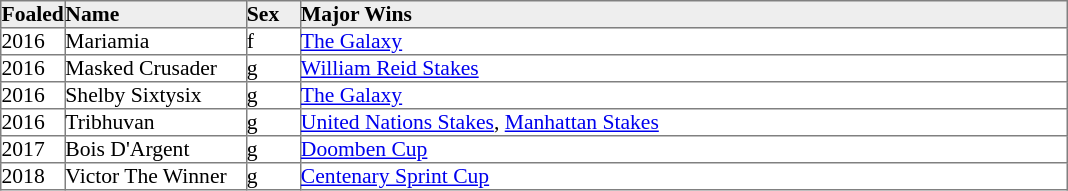<table border="1" cellpadding="0" style="border-collapse: collapse; font-size:90%">
<tr bgcolor="#eeeeee">
<td width="35px"><strong>Foaled</strong></td>
<td width="120px"><strong>Name</strong></td>
<td width="35px"><strong>Sex</strong></td>
<td width="510px"><strong>Major Wins</strong></td>
</tr>
<tr>
<td>2016</td>
<td>Mariamia</td>
<td>f</td>
<td><a href='#'>The Galaxy</a></td>
</tr>
<tr>
<td>2016</td>
<td>Masked Crusader</td>
<td>g</td>
<td><a href='#'>William Reid Stakes</a></td>
</tr>
<tr>
<td>2016</td>
<td>Shelby Sixtysix</td>
<td>g</td>
<td><a href='#'>The Galaxy</a></td>
</tr>
<tr>
<td>2016</td>
<td>Tribhuvan</td>
<td>g</td>
<td><a href='#'>United Nations Stakes</a>, <a href='#'>Manhattan Stakes</a></td>
</tr>
<tr>
<td>2017</td>
<td>Bois D'Argent</td>
<td>g</td>
<td><a href='#'>Doomben Cup</a></td>
</tr>
<tr>
<td>2018</td>
<td>Victor The Winner</td>
<td>g</td>
<td><a href='#'>Centenary Sprint Cup</a></td>
</tr>
</table>
